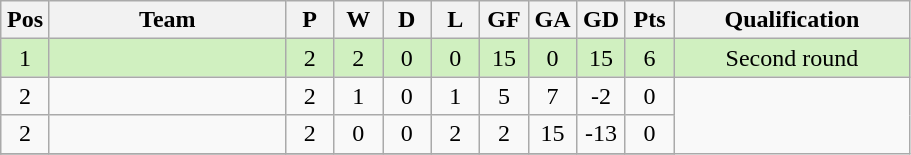<table class="wikitable" border="1">
<tr>
<th width="25"><abbr>Pos</abbr></th>
<th width="150">Team</th>
<th width="25">P</th>
<th width="25">W</th>
<th width="25">D</th>
<th width="25">L</th>
<th width="25"><abbr>GF</abbr></th>
<th width="25"><abbr>GA</abbr></th>
<th width="25"><abbr>GD</abbr></th>
<th width="25"><abbr>Pts</abbr></th>
<th width="150">Qualification</th>
</tr>
<tr bgcolor= #D0F0C0>
<td align="center">1</td>
<td></td>
<td align="center">2</td>
<td align="center">2</td>
<td align="center">0</td>
<td align="center">0</td>
<td align="center">15</td>
<td align="center">0</td>
<td align="center">15</td>
<td align="center">6</td>
<td align="center">Second round</td>
</tr>
<tr bgcolor=>
<td align="center">2</td>
<td></td>
<td align="center">2</td>
<td align="center">1</td>
<td align="center">0</td>
<td align="center">1</td>
<td align="center">5</td>
<td align="center">7</td>
<td align="center">-2</td>
<td align="center">0</td>
</tr>
<tr bgcolor=>
<td align="center">2</td>
<td></td>
<td align="center">2</td>
<td align="center">0</td>
<td align="center">0</td>
<td align="center">2</td>
<td align="center">2</td>
<td align="center">15</td>
<td align="center">-13</td>
<td align="center">0</td>
</tr>
<tr>
</tr>
</table>
